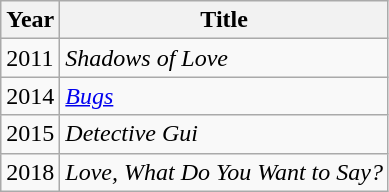<table class="wikitable">
<tr>
<th>Year</th>
<th>Title</th>
</tr>
<tr>
<td>2011</td>
<td><em>Shadows of Love</em></td>
</tr>
<tr>
<td>2014</td>
<td><em><a href='#'>Bugs</a></em></td>
</tr>
<tr>
<td>2015</td>
<td><em>Detective Gui</em></td>
</tr>
<tr>
<td>2018</td>
<td><em>Love, What Do You Want to Say? </em></td>
</tr>
</table>
